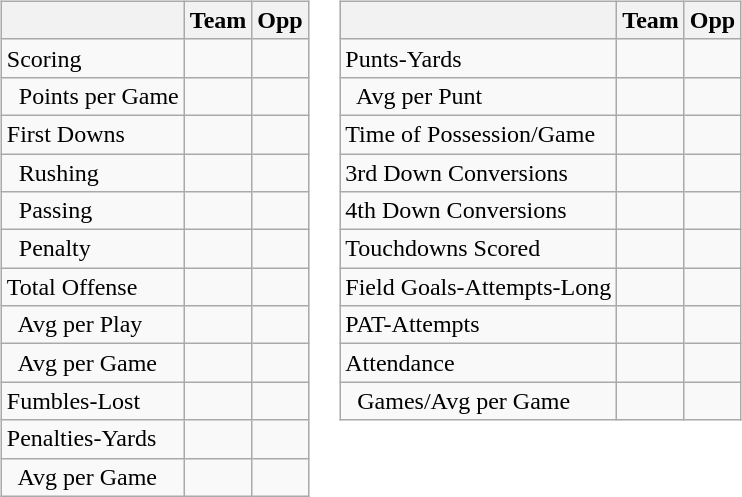<table>
<tr>
<td valign="top"><br><table class="wikitable" style="white-space:nowrap;">
<tr>
<th></th>
<th>Team</th>
<th>Opp</th>
</tr>
<tr>
<td>Scoring</td>
<td> </td>
<td> </td>
</tr>
<tr>
<td>  Points per Game</td>
<td> </td>
<td> </td>
</tr>
<tr>
<td>First Downs</td>
<td> </td>
<td> </td>
</tr>
<tr>
<td>  Rushing</td>
<td> </td>
<td> </td>
</tr>
<tr>
<td>  Passing</td>
<td> </td>
<td> </td>
</tr>
<tr>
<td>  Penalty</td>
<td> </td>
<td> </td>
</tr>
<tr>
<td>Total Offense</td>
<td> </td>
<td> </td>
</tr>
<tr>
<td>  Avg per Play</td>
<td> </td>
<td> </td>
</tr>
<tr>
<td>  Avg per Game</td>
<td> </td>
<td> </td>
</tr>
<tr>
<td>Fumbles-Lost</td>
<td> </td>
<td> </td>
</tr>
<tr>
<td>Penalties-Yards</td>
<td> </td>
<td> </td>
</tr>
<tr>
<td>  Avg per Game</td>
<td> </td>
<td> </td>
</tr>
</table>
</td>
<td valign="top"><br><table class="wikitable" style="white-space:nowrap;">
<tr>
<th></th>
<th>Team</th>
<th>Opp</th>
</tr>
<tr>
<td>Punts-Yards</td>
<td> </td>
<td> </td>
</tr>
<tr>
<td>  Avg per Punt</td>
<td> </td>
<td> </td>
</tr>
<tr>
<td>Time of Possession/Game</td>
<td> </td>
<td> </td>
</tr>
<tr>
<td>3rd Down Conversions</td>
<td> </td>
<td> </td>
</tr>
<tr>
<td>4th Down Conversions</td>
<td> </td>
<td> </td>
</tr>
<tr>
<td>Touchdowns Scored</td>
<td> </td>
<td> </td>
</tr>
<tr>
<td>Field Goals-Attempts-Long</td>
<td> </td>
<td> </td>
</tr>
<tr>
<td>PAT-Attempts</td>
<td> </td>
<td> </td>
</tr>
<tr>
<td>Attendance</td>
<td> </td>
<td> </td>
</tr>
<tr>
<td>  Games/Avg per Game</td>
<td> </td>
<td> </td>
</tr>
</table>
</td>
</tr>
</table>
